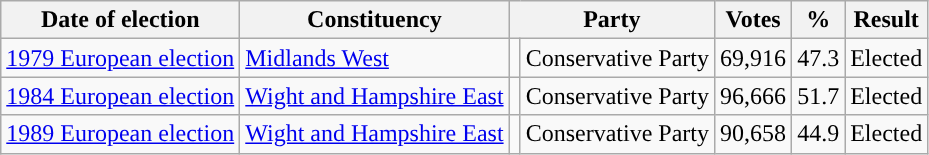<table class="wikitable">
<tr>
<th>Date of election</th>
<th>Constituency</th>
<th colspan="2">Party</th>
<th>Votes</th>
<th>%</th>
<th>Result</th>
</tr>
<tr>
<td><a href='#'>1979 European election</a></td>
<td><a href='#'>Midlands West</a></td>
<td style="background-color: "></td>
<td>Conservative Party</td>
<td>69,916</td>
<td>47.3</td>
<td>Elected</td>
</tr>
<tr>
<td><a href='#'>1984 European election</a></td>
<td><a href='#'>Wight and Hampshire East</a></td>
<td style="background-color: "></td>
<td>Conservative Party</td>
<td>96,666</td>
<td>51.7</td>
<td>Elected</td>
</tr>
<tr>
<td><a href='#'>1989 European election</a></td>
<td><a href='#'>Wight and Hampshire East</a></td>
<td style="background-color: "></td>
<td>Conservative Party</td>
<td>90,658</td>
<td>44.9</td>
<td>Elected</td>
</tr>
</table>
